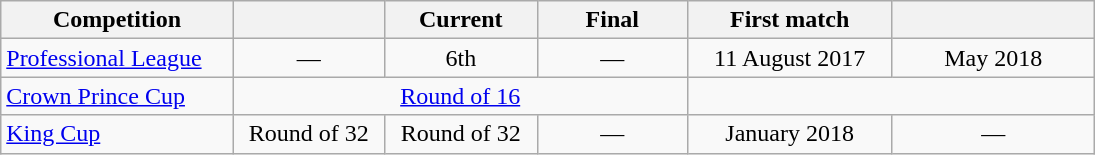<table class="wikitable" style="text-align:center; width:730px;">
<tr>
<th style="text-align:center; width:150px;">Competition</th>
<th style="text-align:center; width:100px;"></th>
<th style="text-align:center; width:100px;">Current<br></th>
<th style="text-align:center; width:100px;">Final<br></th>
<th style="text-align:center; width:140px;">First match</th>
<th style="text-align:center; width:140px;"></th>
</tr>
<tr>
<td style="text-align:left;"><a href='#'>Professional League</a></td>
<td>—</td>
<td>6th</td>
<td>—</td>
<td>11 August 2017</td>
<td>May 2018</td>
</tr>
<tr>
<td style="text-align:left;"><a href='#'>Crown Prince Cup</a></td>
<td colspan=3><a href='#'>Round of 16</a></td>
<td colspan=2></td>
</tr>
<tr>
<td style="text-align:left;"><a href='#'>King Cup</a></td>
<td>Round of 32</td>
<td>Round of 32</td>
<td>—</td>
<td>January 2018</td>
<td>—</td>
</tr>
</table>
